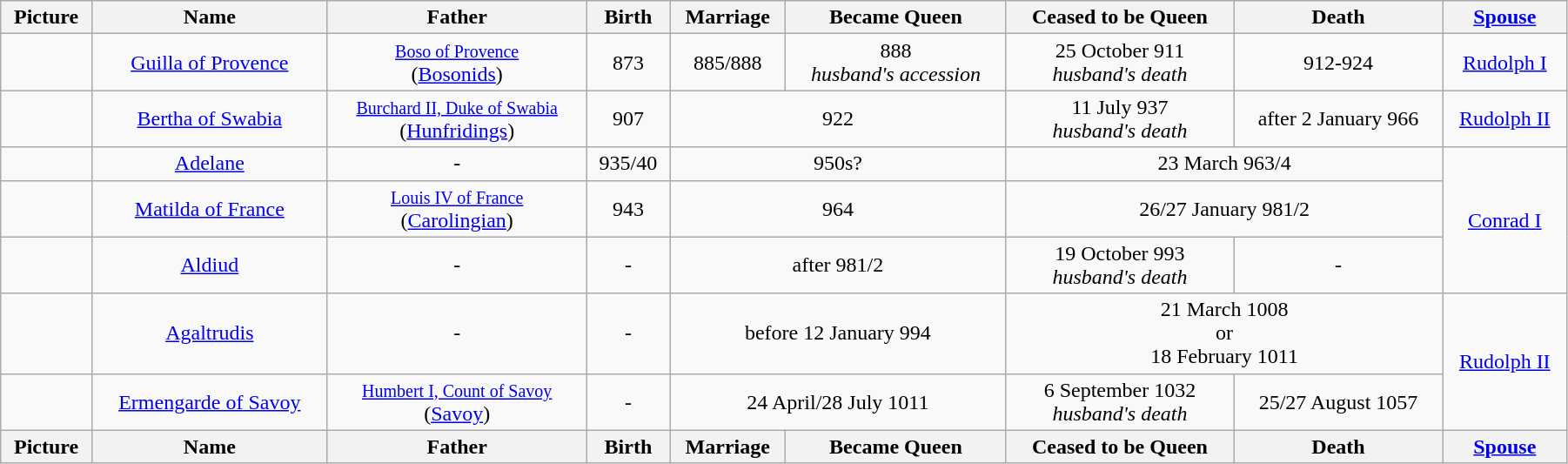<table width=95% class="wikitable">
<tr>
<th>Picture</th>
<th>Name</th>
<th>Father</th>
<th>Birth</th>
<th>Marriage</th>
<th>Became Queen</th>
<th>Ceased to be Queen</th>
<th>Death</th>
<th><a href='#'>Spouse</a></th>
</tr>
<tr>
<td align="center"></td>
<td align="center"><a href='#'>Guilla of Provence</a></td>
<td align="center"><small><a href='#'>Boso of Provence</a></small><br>(<a href='#'>Bosonids</a>)</td>
<td align="center">873</td>
<td align="center">885/888</td>
<td align="center">888 <br><em>husband's accession</em></td>
<td align="center">25 October 911<br><em>husband's death</em></td>
<td align="center">912-924</td>
<td align="center"><a href='#'>Rudolph I</a></td>
</tr>
<tr>
<td align="center"></td>
<td align="center"><a href='#'>Bertha of Swabia</a></td>
<td align="center"><small><a href='#'>Burchard II, Duke of Swabia</a></small><br>(<a href='#'>Hunfridings</a>)</td>
<td align="center">907</td>
<td align="center" colspan="2">922</td>
<td align="center">11 July 937<br><em>husband's death</em></td>
<td align="center">after 2 January 966</td>
<td align="center"><a href='#'>Rudolph II</a></td>
</tr>
<tr>
<td align="center"></td>
<td align="center"><a href='#'>Adelane</a></td>
<td align="center">-</td>
<td align="center">935/40</td>
<td align="center" colspan="2">950s?</td>
<td align="center" colspan="2">23 March 963/4</td>
<td align="center" rowspan="3"><a href='#'>Conrad I</a></td>
</tr>
<tr>
<td align="center"></td>
<td align="center"><a href='#'>Matilda of France</a></td>
<td align="center"><small><a href='#'>Louis IV of France</a></small><br>(<a href='#'>Carolingian</a>)</td>
<td align="center">943</td>
<td align="center" colspan="2">964</td>
<td align="center" colspan="2">26/27 January 981/2</td>
</tr>
<tr>
<td align="center"></td>
<td align="center"><a href='#'>Aldiud</a></td>
<td align="center">-</td>
<td align="center">-</td>
<td align="center" colspan="2">after 981/2</td>
<td align="center">19 October 993<br><em>husband's death</em></td>
<td align="center">-</td>
</tr>
<tr>
<td align="center"></td>
<td align="center"><a href='#'>Agaltrudis</a></td>
<td align="center">-</td>
<td align="center">-</td>
<td align="center" colspan="2">before 12 January 994</td>
<td align="center" colspan="2">21 March 1008<br>or<br>18 February 1011</td>
<td align="center" rowspan="2"><a href='#'>Rudolph II</a></td>
</tr>
<tr>
<td align="center"></td>
<td align="center"><a href='#'>Ermengarde of Savoy</a></td>
<td align="center"><small><a href='#'>Humbert I, Count of Savoy</a></small><br>(<a href='#'>Savoy</a>)</td>
<td align="center">-</td>
<td align="center" colspan="2">24 April/28 July 1011</td>
<td align="center">6 September 1032<br><em>husband's death</em></td>
<td align="center">25/27 August 1057</td>
</tr>
<tr>
<th>Picture</th>
<th>Name</th>
<th>Father</th>
<th>Birth</th>
<th>Marriage</th>
<th>Became Queen</th>
<th>Ceased to be Queen</th>
<th>Death</th>
<th><a href='#'>Spouse</a></th>
</tr>
</table>
